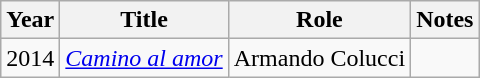<table class="wikitable sortable">
<tr>
<th>Year</th>
<th>Title</th>
<th>Role</th>
<th class="unsortable">Notes</th>
</tr>
<tr>
<td>2014</td>
<td><em><a href='#'>Camino al amor</a></em></td>
<td>Armando Colucci</td>
<td></td>
</tr>
</table>
